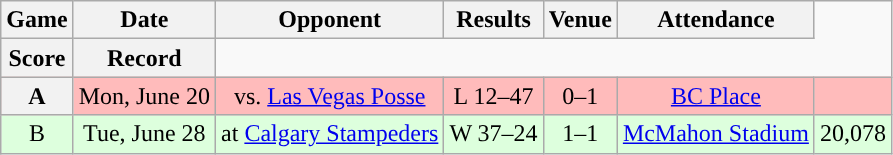<table class="wikitable" style="text-align:center">
<tr>
<th>Game</th>
<th>Date</th>
<th>Opponent</th>
<th>Results</th>
<th>Venue</th>
<th>Attendance</th>
</tr>
<tr>
<th>Score</th>
<th>Record</th>
</tr>
<tr style="background:#ffbbbb">
<th>A</th>
<td>Mon, June 20</td>
<td>vs. <a href='#'>Las Vegas Posse</a></td>
<td>L 12–47</td>
<td>0–1</td>
<td><a href='#'>BC Place</a></td>
<td></td>
</tr>
<tr style="background:#ddffdd">
<td>B</td>
<td>Tue, June 28</td>
<td>at <a href='#'>Calgary Stampeders</a></td>
<td>W 37–24</td>
<td>1–1</td>
<td><a href='#'>McMahon Stadium</a></td>
<td>20,078</td>
</tr>
</table>
